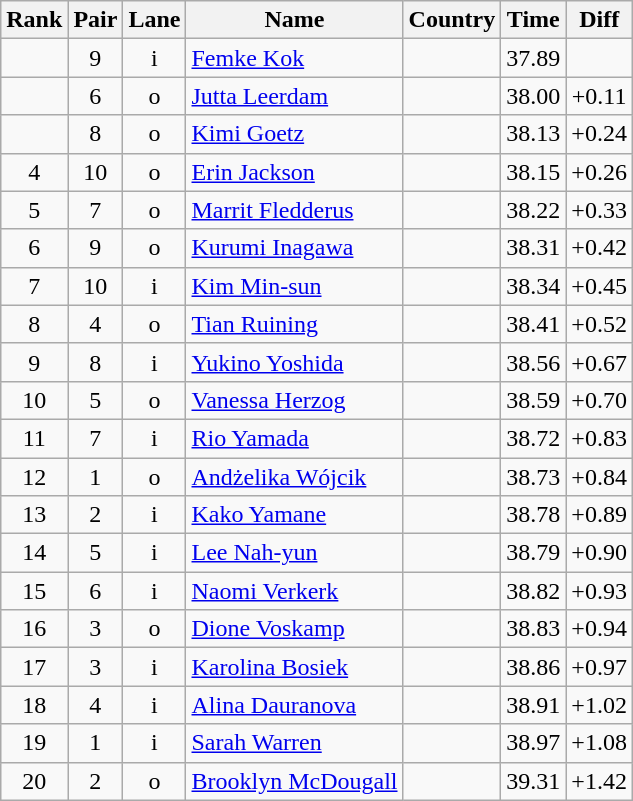<table class="wikitable sortable" style="text-align:center">
<tr>
<th>Rank</th>
<th>Pair</th>
<th>Lane</th>
<th>Name</th>
<th>Country</th>
<th>Time</th>
<th>Diff</th>
</tr>
<tr>
<td></td>
<td>9</td>
<td>i</td>
<td align=left><a href='#'>Femke Kok</a></td>
<td align=left></td>
<td>37.89</td>
<td></td>
</tr>
<tr>
<td></td>
<td>6</td>
<td>o</td>
<td align=left><a href='#'>Jutta Leerdam</a></td>
<td align=left></td>
<td>38.00</td>
<td>+0.11</td>
</tr>
<tr>
<td></td>
<td>8</td>
<td>o</td>
<td align=left><a href='#'>Kimi Goetz</a></td>
<td align=left></td>
<td>38.13</td>
<td>+0.24</td>
</tr>
<tr>
<td>4</td>
<td>10</td>
<td>o</td>
<td align=left><a href='#'>Erin Jackson</a></td>
<td align=left></td>
<td>38.15</td>
<td>+0.26</td>
</tr>
<tr>
<td>5</td>
<td>7</td>
<td>o</td>
<td align=left><a href='#'>Marrit Fledderus</a></td>
<td align=left></td>
<td>38.22</td>
<td>+0.33</td>
</tr>
<tr>
<td>6</td>
<td>9</td>
<td>o</td>
<td align=left><a href='#'>Kurumi Inagawa</a></td>
<td align=left></td>
<td>38.31</td>
<td>+0.42</td>
</tr>
<tr>
<td>7</td>
<td>10</td>
<td>i</td>
<td align=left><a href='#'>Kim Min-sun</a></td>
<td align=left></td>
<td>38.34</td>
<td>+0.45</td>
</tr>
<tr>
<td>8</td>
<td>4</td>
<td>o</td>
<td align=left><a href='#'>Tian Ruining</a></td>
<td align=left></td>
<td>38.41</td>
<td>+0.52</td>
</tr>
<tr>
<td>9</td>
<td>8</td>
<td>i</td>
<td align=left><a href='#'>Yukino Yoshida</a></td>
<td align=left></td>
<td>38.56</td>
<td>+0.67</td>
</tr>
<tr>
<td>10</td>
<td>5</td>
<td>o</td>
<td align=left><a href='#'>Vanessa Herzog</a></td>
<td align=left></td>
<td>38.59</td>
<td>+0.70</td>
</tr>
<tr>
<td>11</td>
<td>7</td>
<td>i</td>
<td align=left><a href='#'>Rio Yamada</a></td>
<td align=left></td>
<td>38.72</td>
<td>+0.83</td>
</tr>
<tr>
<td>12</td>
<td>1</td>
<td>o</td>
<td align=left><a href='#'>Andżelika Wójcik</a></td>
<td align=left></td>
<td>38.73</td>
<td>+0.84</td>
</tr>
<tr>
<td>13</td>
<td>2</td>
<td>i</td>
<td align=left><a href='#'>Kako Yamane</a></td>
<td align=left></td>
<td>38.78</td>
<td>+0.89</td>
</tr>
<tr>
<td>14</td>
<td>5</td>
<td>i</td>
<td align=left><a href='#'>Lee Nah-yun</a></td>
<td align=left></td>
<td>38.79</td>
<td>+0.90</td>
</tr>
<tr>
<td>15</td>
<td>6</td>
<td>i</td>
<td align=left><a href='#'>Naomi Verkerk</a></td>
<td align=left></td>
<td>38.82</td>
<td>+0.93</td>
</tr>
<tr>
<td>16</td>
<td>3</td>
<td>o</td>
<td align=left><a href='#'>Dione Voskamp</a></td>
<td align=left></td>
<td>38.83</td>
<td>+0.94</td>
</tr>
<tr>
<td>17</td>
<td>3</td>
<td>i</td>
<td align=left><a href='#'>Karolina Bosiek</a></td>
<td align=left></td>
<td>38.86</td>
<td>+0.97</td>
</tr>
<tr>
<td>18</td>
<td>4</td>
<td>i</td>
<td align=left><a href='#'>Alina Dauranova</a></td>
<td align=left></td>
<td>38.91</td>
<td>+1.02</td>
</tr>
<tr>
<td>19</td>
<td>1</td>
<td>i</td>
<td align=left><a href='#'>Sarah Warren</a></td>
<td align=left></td>
<td>38.97</td>
<td>+1.08</td>
</tr>
<tr>
<td>20</td>
<td>2</td>
<td>o</td>
<td align=left><a href='#'>Brooklyn McDougall</a></td>
<td align=left></td>
<td>39.31</td>
<td>+1.42</td>
</tr>
</table>
